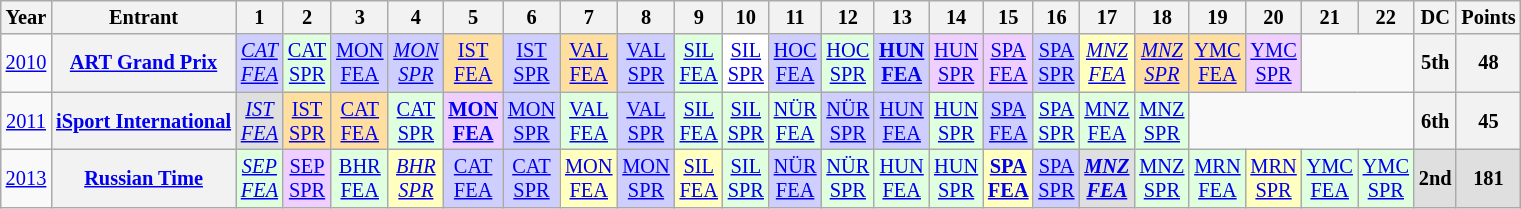<table class="wikitable" style="text-align:center; font-size:85%">
<tr>
<th>Year</th>
<th>Entrant</th>
<th>1</th>
<th>2</th>
<th>3</th>
<th>4</th>
<th>5</th>
<th>6</th>
<th>7</th>
<th>8</th>
<th>9</th>
<th>10</th>
<th>11</th>
<th>12</th>
<th>13</th>
<th>14</th>
<th>15</th>
<th>16</th>
<th>17</th>
<th>18</th>
<th>19</th>
<th>20</th>
<th>21</th>
<th>22</th>
<th>DC</th>
<th>Points</th>
</tr>
<tr>
<td><a href='#'>2010</a></td>
<th nowrap><a href='#'>ART Grand Prix</a></th>
<td style="background:#CFCFFF;"><em><a href='#'>CAT<br>FEA</a></em><br></td>
<td style="background:#DFFFDF;"><a href='#'>CAT<br>SPR</a><br></td>
<td style="background:#CFCFFF;"><a href='#'>MON<br>FEA</a><br></td>
<td style="background:#CFCFFF;"><em><a href='#'>MON<br>SPR</a></em><br></td>
<td style="background:#FFDF9F;"><a href='#'>IST<br>FEA</a><br></td>
<td style="background:#CFCFFF;"><a href='#'>IST<br>SPR</a><br></td>
<td style="background:#FFDF9F;"><a href='#'>VAL<br>FEA</a><br></td>
<td style="background:#CFCFFF;"><a href='#'>VAL<br>SPR</a><br></td>
<td style="background:#DFFFDF;"><a href='#'>SIL<br>FEA</a><br></td>
<td style="background:#FFFFFF;"><a href='#'>SIL<br>SPR</a><br></td>
<td style="background:#CFCFFF;"><a href='#'>HOC<br>FEA</a><br></td>
<td style="background:#DFFFDF;"><a href='#'>HOC<br>SPR</a><br></td>
<td style="background:#CFCFFF;"><strong><a href='#'>HUN<br>FEA</a></strong><br></td>
<td style="background:#EFCFFF;"><a href='#'>HUN<br>SPR</a><br></td>
<td style="background:#EFCFFF;"><a href='#'>SPA<br>FEA</a><br></td>
<td style="background:#CFCFFF;"><a href='#'>SPA<br>SPR</a><br></td>
<td style="background:#FFFFBF;"><em><a href='#'>MNZ<br>FEA</a></em><br></td>
<td style="background:#FFDF9F;"><em><a href='#'>MNZ<br>SPR</a></em><br></td>
<td style="background:#FFDF9F;"><a href='#'>YMC<br>FEA</a><br></td>
<td style="background:#EFCFFF;"><a href='#'>YMC<br>SPR</a><br></td>
<td colspan=2></td>
<th>5th</th>
<th>48</th>
</tr>
<tr>
<td><a href='#'>2011</a></td>
<th nowrap><a href='#'>iSport International</a></th>
<td style="background:#DFDFDF;"><em><a href='#'>IST<br>FEA</a></em><br></td>
<td style="background:#FFDF9F;"><a href='#'>IST<br>SPR</a><br></td>
<td style="background:#FFDF9F;"><a href='#'>CAT<br>FEA</a><br></td>
<td style="background:#DFFFDF;"><a href='#'>CAT<br>SPR</a><br></td>
<td style="background:#EFCFFF;"><strong><a href='#'>MON<br>FEA</a></strong><br></td>
<td style="background:#CFCFFF;"><a href='#'>MON<br>SPR</a><br></td>
<td style="background:#DFFFDF;"><a href='#'>VAL<br>FEA</a><br></td>
<td style="background:#CFCFFF;"><a href='#'>VAL<br>SPR</a><br></td>
<td style="background:#DFFFDF;"><a href='#'>SIL<br>FEA</a><br></td>
<td style="background:#DFFFDF;"><a href='#'>SIL<br>SPR</a><br></td>
<td style="background:#DFFFDF;"><a href='#'>NÜR<br>FEA</a><br></td>
<td style="background:#CFCFFF;"><a href='#'>NÜR<br>SPR</a><br></td>
<td style="background:#CFCFFF;"><a href='#'>HUN<br>FEA</a><br></td>
<td style="background:#DFFFDF;"><a href='#'>HUN<br>SPR</a><br></td>
<td style="background:#CFCFFF;"><a href='#'>SPA<br>FEA</a><br></td>
<td style="background:#DFFFDF;"><a href='#'>SPA<br>SPR</a><br></td>
<td style="background:#DFFFDF;"><a href='#'>MNZ<br>FEA</a><br></td>
<td style="background:#DFFFDF;"><a href='#'>MNZ<br>SPR</a><br></td>
<td colspan=4></td>
<th>6th</th>
<th>45</th>
</tr>
<tr>
<td><a href='#'>2013</a></td>
<th nowrap><a href='#'>Russian Time</a></th>
<td style="background:#DFFFDF;"><em><a href='#'>SEP<br>FEA</a></em><br></td>
<td style="background:#EFCFFF;"><a href='#'>SEP<br>SPR</a><br></td>
<td style="background:#DFFFDF;"><a href='#'>BHR<br>FEA</a><br></td>
<td style="background:#FFFFBF;"><em><a href='#'>BHR<br>SPR</a></em><br></td>
<td style="background:#CFCFFF;"><a href='#'>CAT<br>FEA</a><br></td>
<td style="background:#CFCFFF;"><a href='#'>CAT<br>SPR</a><br></td>
<td style="background:#FFFFBF;"><a href='#'>MON<br>FEA</a><br></td>
<td style="background:#CFCFFF;"><a href='#'>MON<br>SPR</a><br></td>
<td style="background:#FFFFBF;"><a href='#'>SIL<br>FEA</a><br></td>
<td style="background:#DFFFDF;"><a href='#'>SIL<br>SPR</a><br></td>
<td style="background:#CFCFFF;"><a href='#'>NÜR<br>FEA</a><br></td>
<td style="background:#DFFFDF;"><a href='#'>NÜR<br>SPR</a><br></td>
<td style="background:#DFFFDF;"><a href='#'>HUN<br>FEA</a><br></td>
<td style="background:#DFFFDF;"><a href='#'>HUN<br>SPR</a><br></td>
<td style="background:#FFFFBF;"><strong><a href='#'>SPA<br>FEA</a></strong><br></td>
<td style="background:#CFCFFF;"><a href='#'>SPA<br>SPR</a><br></td>
<td style="background:#DFDFDF;"><strong><em><a href='#'>MNZ<br>FEA</a></em></strong><br></td>
<td style="background:#DFFFDF;"><a href='#'>MNZ<br>SPR</a><br></td>
<td style="background:#DFFFDF;"><a href='#'>MRN<br>FEA</a><br></td>
<td style="background:#FFFFBF;"><a href='#'>MRN<br>SPR</a><br></td>
<td style="background:#DFFFDF;"><a href='#'>YMC<br>FEA</a><br></td>
<td style="background:#DFFFDF;"><a href='#'>YMC<br>SPR</a><br></td>
<th style="background:#DFDFDF;">2nd</th>
<th style="background:#DFDFDF;">181</th>
</tr>
</table>
